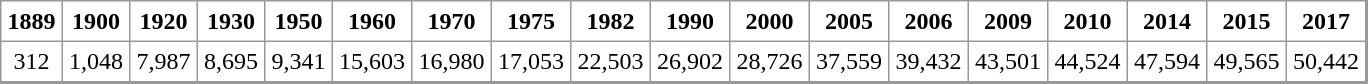<table align="center" rules="all" cellspacing="0" cellpadding="4" style="border: 1px solid #999; border-right: 2px solid #999; border-bottom:2px solid #999">
<tr>
<th>1889</th>
<th>1900</th>
<th>1920</th>
<th>1930</th>
<th>1950</th>
<th>1960</th>
<th>1970</th>
<th>1975</th>
<th>1982</th>
<th>1990</th>
<th>2000</th>
<th>2005</th>
<th>2006</th>
<th>2009</th>
<th>2010</th>
<th>2014</th>
<th>2015</th>
<th>2017</th>
</tr>
<tr>
<td align="center">312</td>
<td align="center">1,048</td>
<td align="center">7,987</td>
<td align="center">8,695</td>
<td align="center">9,341</td>
<td align="center">15,603</td>
<td align="center">16,980</td>
<td align="center">17,053</td>
<td align="center">22,503</td>
<td align="center">26,902</td>
<td align="center">28,726</td>
<td align="center">37,559</td>
<td align="center">39,432</td>
<td align="center">43,501</td>
<td align="center">44,524</td>
<td align="center">47,594</td>
<td>49,565</td>
<td align="center">50,442</td>
</tr>
</table>
